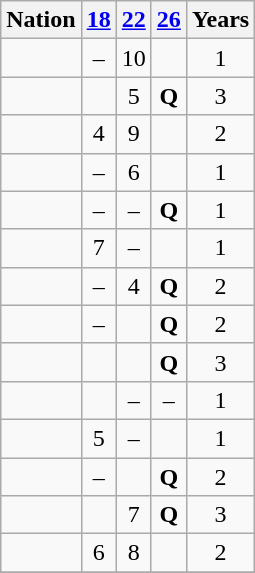<table class="wikitable sortable" style="text-align:center">
<tr>
<th>Nation</th>
<th data-sort-type="number"><a href='#'>18</a></th>
<th data-sort-type="number"><a href='#'>22</a></th>
<th data-sort-type="number"><a href='#'>26</a></th>
<th>Years</th>
</tr>
<tr>
<td align=left></td>
<td data-sort-value="9">–</td>
<td>10</td>
<td></td>
<td>1</td>
</tr>
<tr>
<td align=left></td>
<td></td>
<td>5</td>
<td><strong>Q</strong></td>
<td>3</td>
</tr>
<tr>
<td align=left></td>
<td>4</td>
<td>9</td>
<td></td>
<td>2</td>
</tr>
<tr>
<td align=left></td>
<td data-sort-value="9">–</td>
<td>6</td>
<td></td>
<td>1</td>
</tr>
<tr>
<td align=left></td>
<td data-sort-value="9">–</td>
<td data-sort-value="11">–</td>
<td><strong>Q</strong></td>
<td>1</td>
</tr>
<tr>
<td align=left></td>
<td>7</td>
<td data-sort-value="9">–</td>
<td></td>
<td>1</td>
</tr>
<tr>
<td align=left></td>
<td data-sort-value="9">–</td>
<td>4</td>
<td><strong>Q</strong></td>
<td>2</td>
</tr>
<tr>
<td align=left></td>
<td data-sort-value="9">–</td>
<td></td>
<td><strong>Q</strong></td>
<td>2</td>
</tr>
<tr>
<td align=left></td>
<td></td>
<td></td>
<td><strong>Q</strong></td>
<td>3</td>
</tr>
<tr>
<td align=left></td>
<td data-sort-value="11"></td>
<td data-sort-value="11">–</td>
<td data-sort-value="11">–</td>
<td>1</td>
</tr>
<tr>
<td align=left></td>
<td>5</td>
<td data-sort-value="11">–</td>
<td></td>
<td>1</td>
</tr>
<tr>
<td align=left></td>
<td data-sort-value="9">–</td>
<td></td>
<td><strong>Q</strong></td>
<td>2</td>
</tr>
<tr>
<td align=left></td>
<td></td>
<td>7</td>
<td><strong>Q</strong></td>
<td>3</td>
</tr>
<tr>
<td align=left></td>
<td>6</td>
<td>8</td>
<td></td>
<td>2</td>
</tr>
<tr>
</tr>
</table>
